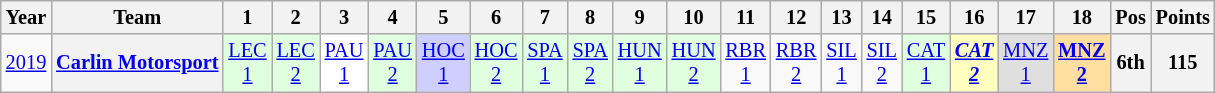<table class="wikitable" style="text-align:center; font-size:85%">
<tr>
<th>Year</th>
<th>Team</th>
<th>1</th>
<th>2</th>
<th>3</th>
<th>4</th>
<th>5</th>
<th>6</th>
<th>7</th>
<th>8</th>
<th>9</th>
<th>10</th>
<th>11</th>
<th>12</th>
<th>13</th>
<th>14</th>
<th>15</th>
<th>16</th>
<th>17</th>
<th>18</th>
<th>Pos</th>
<th>Points</th>
</tr>
<tr>
<td><a href='#'>2019</a></td>
<th nowrap><a href='#'>Carlin Motorsport</a></th>
<td style="background:#DFFFDF"><a href='#'>LEC<br>1</a><br></td>
<td style="background:#DFFFDF"><a href='#'>LEC<br>2</a><br></td>
<td style="background:#FFFFFF"><a href='#'>PAU<br>1</a><br></td>
<td style="background:#DFFFDF"><a href='#'>PAU<br>2</a><br></td>
<td style="background:#CFCFFF"><a href='#'>HOC<br>1</a><br></td>
<td style="background:#DFFFDF"><a href='#'>HOC<br>2</a><br></td>
<td style="background:#DFFFDF"><a href='#'>SPA<br>1</a><br></td>
<td style="background:#DFFFDF"><a href='#'>SPA<br>2</a><br></td>
<td style="background:#DFFFDF"><a href='#'>HUN<br>1</a><br></td>
<td style="background:#DFFFDF"><a href='#'>HUN<br>2</a><br></td>
<td><a href='#'>RBR<br>1</a></td>
<td><a href='#'>RBR<br>2</a></td>
<td><a href='#'>SIL<br>1</a></td>
<td><a href='#'>SIL<br>2</a></td>
<td style="background:#DFFFDF"><a href='#'>CAT<br>1</a><br></td>
<td style="background:#FFFFBF"><strong><em><a href='#'>CAT<br>2</a></em></strong><br></td>
<td style="background:#DFDFDF"><a href='#'>MNZ<br>1</a><br></td>
<td style="background:#FFDF9F"><strong><a href='#'>MNZ<br>2</a></strong><br></td>
<th>6th</th>
<th>115</th>
</tr>
</table>
